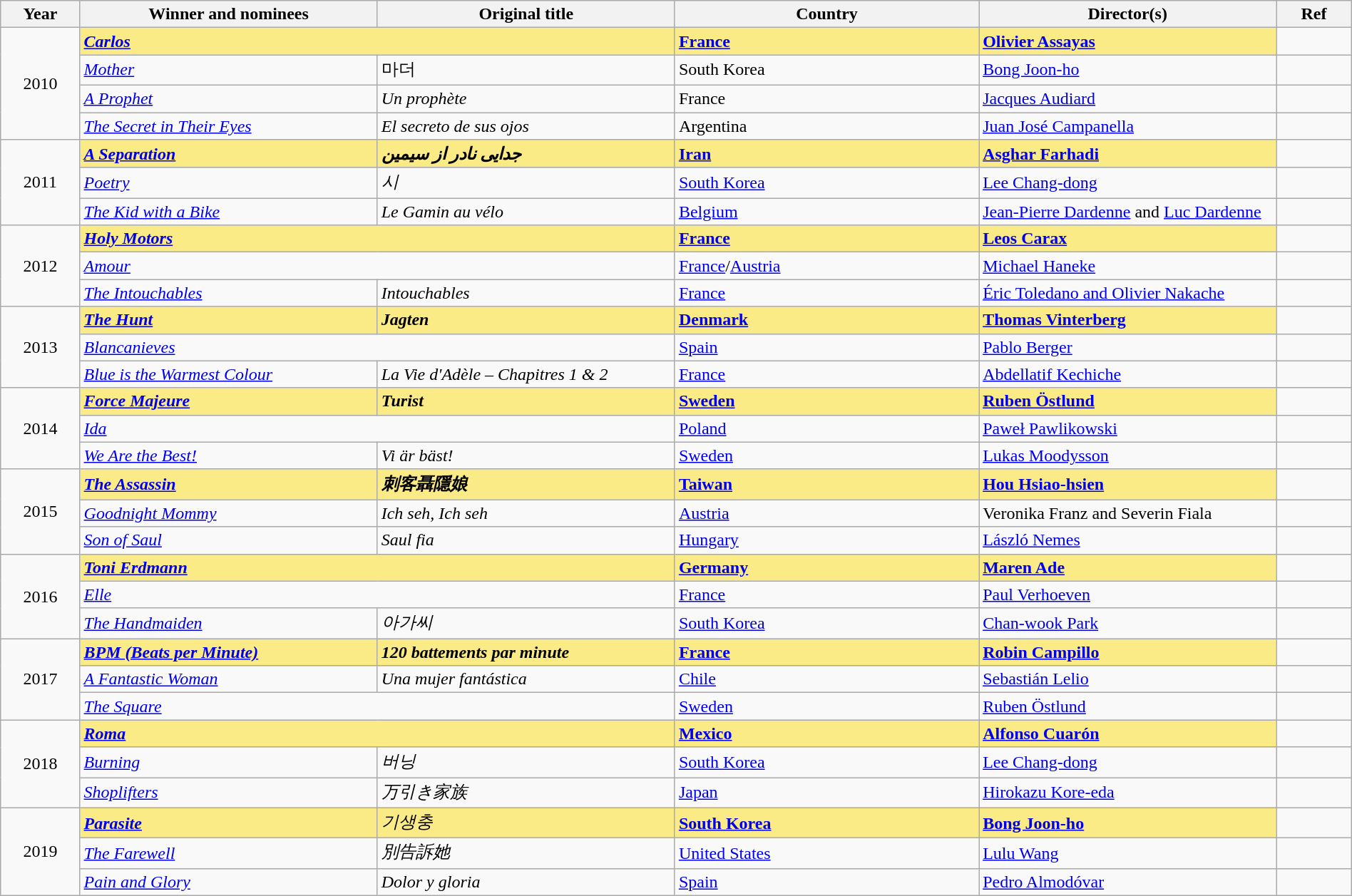<table class="wikitable" width="100%" cellpadding="5">
<tr>
<th width="100"><strong>Year</strong></th>
<th width="450"><strong>Winner and nominees</strong></th>
<th width="450"><strong>Original title</strong></th>
<th width="450"><strong>Country</strong></th>
<th width="450"><strong>Director(s)</strong></th>
<th width="100"><strong>Ref</strong></th>
</tr>
<tr>
<td style="text-align:center;" rowspan=4>2010</td>
<td colspan=2 style="background:#FAEB86;"><strong><em><a href='#'>Carlos</a></em></strong></td>
<td style="background:#FAEB86;"><strong><a href='#'>France</a></strong></td>
<td style="background:#FAEB86;"><strong><a href='#'>Olivier Assayas</a></strong></td>
<td></td>
</tr>
<tr>
<td><em><a href='#'>Mother</a></em></td>
<td>마더</td>
<td>South Korea</td>
<td><a href='#'>Bong Joon-ho</a></td>
<td></td>
</tr>
<tr>
<td><em><a href='#'>A Prophet</a></em></td>
<td><em>Un prophète</em></td>
<td>France</td>
<td><a href='#'>Jacques Audiard</a></td>
<td></td>
</tr>
<tr>
<td><em><a href='#'>The Secret in Their Eyes</a></em></td>
<td><em>El secreto de sus ojos</em></td>
<td>Argentina</td>
<td><a href='#'>Juan José Campanella</a></td>
<td></td>
</tr>
<tr>
<td rowspan=3 style="text-align:center;">2011</td>
<td style="background:#FAEB86;"><strong><em><a href='#'>A Separation</a></em></strong></td>
<td style="background:#FAEB86;"><strong><em>جدایی نادر از سیمین </em></strong></td>
<td style="background:#FAEB86;"><strong><a href='#'>Iran</a></strong></td>
<td style="background:#FAEB86;"><strong><a href='#'>Asghar Farhadi</a></strong></td>
<td></td>
</tr>
<tr>
<td><em><a href='#'>Poetry</a></em></td>
<td><em>시</em></td>
<td><a href='#'>South Korea</a></td>
<td><a href='#'>Lee Chang-dong</a></td>
<td></td>
</tr>
<tr>
<td><em><a href='#'>The Kid with a Bike</a></em></td>
<td><em>Le Gamin au vélo</em></td>
<td><a href='#'>Belgium</a></td>
<td><a href='#'>Jean-Pierre Dardenne</a> and <a href='#'>Luc Dardenne</a></td>
<td></td>
</tr>
<tr>
<td rowspan=3 style="text-align:center;">2012</td>
<td colspan=2 style="background:#FAEB86;"><strong><em><a href='#'>Holy Motors</a></em></strong></td>
<td style="background:#FAEB86;"><strong><a href='#'>France</a></strong></td>
<td style="background:#FAEB86;"><strong><a href='#'>Leos Carax</a></strong></td>
<td></td>
</tr>
<tr>
<td colspan=2><em><a href='#'>Amour</a></em></td>
<td><a href='#'>France</a>/<a href='#'>Austria</a></td>
<td><a href='#'>Michael Haneke</a></td>
<td></td>
</tr>
<tr>
<td><em><a href='#'>The Intouchables</a></em></td>
<td><em>Intouchables</em></td>
<td><a href='#'>France</a></td>
<td><a href='#'>Éric Toledano and Olivier Nakache</a></td>
<td></td>
</tr>
<tr>
<td rowspan=3 style="text-align:center;">2013</td>
<td style="background:#FAEB86;"><strong><em><a href='#'>The Hunt</a></em></strong></td>
<td style="background:#FAEB86;"><strong><em>Jagten</em></strong></td>
<td style="background:#FAEB86;"><strong><a href='#'>Denmark</a></strong></td>
<td style="background:#FAEB86;"><strong><a href='#'>Thomas Vinterberg</a></strong></td>
<td></td>
</tr>
<tr>
<td colspan=2><em><a href='#'>Blancanieves</a></em></td>
<td><a href='#'>Spain</a></td>
<td><a href='#'>Pablo Berger</a></td>
<td></td>
</tr>
<tr>
<td><em><a href='#'>Blue is the Warmest Colour</a></em></td>
<td><em>La Vie d'Adèle – Chapitres 1 & 2</em></td>
<td><a href='#'>France</a></td>
<td><a href='#'>Abdellatif Kechiche</a></td>
<td></td>
</tr>
<tr>
<td rowspan=3 style="text-align:center;">2014</td>
<td style="background:#FAEB86;"><strong><em><a href='#'>Force Majeure</a></em></strong></td>
<td style="background:#FAEB86;"><strong><em>Turist</em></strong></td>
<td style="background:#FAEB86;"><strong><a href='#'>Sweden</a></strong></td>
<td style="background:#FAEB86;"><strong><a href='#'>Ruben Östlund</a></strong></td>
<td></td>
</tr>
<tr>
<td colspan=2><em><a href='#'>Ida</a></em></td>
<td><a href='#'>Poland</a></td>
<td><a href='#'>Paweł Pawlikowski</a></td>
<td></td>
</tr>
<tr>
<td><em><a href='#'>We Are the Best!</a></em></td>
<td><em>Vi är bäst!</em></td>
<td><a href='#'>Sweden</a></td>
<td><a href='#'>Lukas Moodysson</a></td>
<td></td>
</tr>
<tr>
<td rowspan=3 style="text-align:center;">2015</td>
<td style="background:#FAEB86;"><strong><em><a href='#'>The Assassin</a></em></strong></td>
<td style="background:#FAEB86;"><strong><em>刺客聶隱娘</em></strong></td>
<td style="background:#FAEB86;"><strong><a href='#'>Taiwan</a></strong></td>
<td style="background:#FAEB86;"><strong><a href='#'>Hou Hsiao-hsien</a></strong></td>
<td></td>
</tr>
<tr>
<td><em><a href='#'>Goodnight Mommy</a></em></td>
<td><em>Ich seh, Ich seh</em></td>
<td><a href='#'>Austria</a></td>
<td>Veronika Franz and Severin Fiala</td>
<td></td>
</tr>
<tr>
<td><em><a href='#'>Son of Saul</a></em></td>
<td><em>Saul fia</em></td>
<td><a href='#'>Hungary</a></td>
<td><a href='#'>László Nemes</a></td>
<td></td>
</tr>
<tr>
<td rowspan=3 style="text-align:center;">2016</td>
<td colspan=2 style="background:#FAEB86;"><strong><em><a href='#'>Toni Erdmann</a></em></strong></td>
<td style="background:#FAEB86;"><strong><a href='#'>Germany</a></strong></td>
<td style="background:#FAEB86;"><strong><a href='#'>Maren Ade</a></strong></td>
<td></td>
</tr>
<tr>
<td colspan=2><em><a href='#'>Elle</a></em></td>
<td><a href='#'>France</a></td>
<td><a href='#'>Paul Verhoeven</a></td>
<td></td>
</tr>
<tr>
<td><em><a href='#'>The Handmaiden</a></em></td>
<td><em>아가씨</em></td>
<td><a href='#'>South Korea</a></td>
<td><a href='#'>Chan-wook Park</a></td>
<td></td>
</tr>
<tr>
<td rowspan=3 style="text-align:center;">2017</td>
<td style="background:#FAEB86;"><strong><em><a href='#'>BPM (Beats per Minute)</a></em></strong></td>
<td style="background:#FAEB86;"><strong><em>120 battements par minute</em></strong></td>
<td style="background:#FAEB86;"><strong><a href='#'>France</a></strong></td>
<td style="background:#FAEB86;"><strong><a href='#'>Robin Campillo</a></strong></td>
<td></td>
</tr>
<tr>
<td><em><a href='#'>A Fantastic Woman</a></em></td>
<td><em>Una mujer fantástica</em></td>
<td><a href='#'>Chile</a></td>
<td><a href='#'>Sebastián Lelio</a></td>
<td></td>
</tr>
<tr>
<td colspan=2><em><a href='#'>The Square</a></em></td>
<td><a href='#'>Sweden</a></td>
<td><a href='#'>Ruben Östlund</a></td>
<td></td>
</tr>
<tr>
<td rowspan=3 style="text-align:center;">2018</td>
<td colspan=2 style="background:#FAEB86;"><strong><em><a href='#'>Roma</a></em></strong></td>
<td style="background:#FAEB86;"><strong><a href='#'>Mexico</a></strong></td>
<td style="background:#FAEB86;"><strong><a href='#'>Alfonso Cuarón</a></strong></td>
<td></td>
</tr>
<tr>
<td><em><a href='#'>Burning</a></em></td>
<td><em>버닝</em></td>
<td><a href='#'>South Korea</a></td>
<td><a href='#'>Lee Chang-dong</a></td>
<td></td>
</tr>
<tr>
<td><em><a href='#'>Shoplifters</a></em></td>
<td><em>万引き家族</em></td>
<td><a href='#'>Japan</a></td>
<td><a href='#'>Hirokazu Kore-eda</a></td>
<td></td>
</tr>
<tr>
<td rowspan=3 style="text-align:center;">2019</td>
<td style="background:#FAEB86;"><strong><em><a href='#'>Parasite</a></em></strong></td>
<td style="background:#FAEB86;"><em>기생충</em></td>
<td style="background:#FAEB86;"><strong><a href='#'>South Korea</a></strong></td>
<td style="background:#FAEB86;"><strong><a href='#'>Bong Joon-ho</a></strong></td>
<td></td>
</tr>
<tr>
<td><em><a href='#'>The Farewell</a></em></td>
<td><em>別告訴她</em></td>
<td><a href='#'>United States</a></td>
<td><a href='#'>Lulu Wang</a></td>
<td></td>
</tr>
<tr>
<td><em><a href='#'>Pain and Glory</a></em></td>
<td><em>Dolor y gloria</em></td>
<td><a href='#'>Spain</a></td>
<td><a href='#'>Pedro Almodóvar</a></td>
<td></td>
</tr>
</table>
